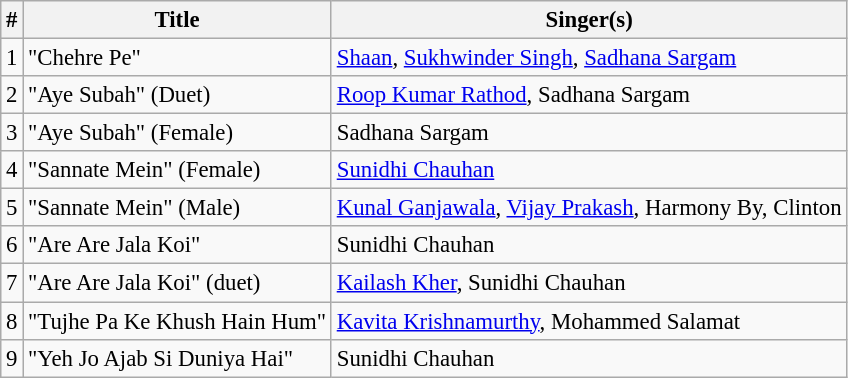<table class="wikitable" style="font-size:95%;">
<tr>
<th>#</th>
<th>Title</th>
<th>Singer(s)</th>
</tr>
<tr>
<td>1</td>
<td>"Chehre Pe"</td>
<td><a href='#'>Shaan</a>, <a href='#'>Sukhwinder Singh</a>, <a href='#'>Sadhana Sargam</a></td>
</tr>
<tr>
<td>2</td>
<td>"Aye Subah" (Duet)</td>
<td><a href='#'>Roop Kumar Rathod</a>, Sadhana Sargam</td>
</tr>
<tr>
<td>3</td>
<td>"Aye Subah" (Female)</td>
<td>Sadhana Sargam</td>
</tr>
<tr>
<td>4</td>
<td>"Sannate Mein" (Female)</td>
<td><a href='#'>Sunidhi Chauhan</a></td>
</tr>
<tr>
<td>5</td>
<td>"Sannate Mein" (Male)</td>
<td><a href='#'>Kunal Ganjawala</a>, <a href='#'>Vijay Prakash</a>, Harmony By, Clinton</td>
</tr>
<tr>
<td>6</td>
<td>"Are Are Jala Koi"</td>
<td>Sunidhi Chauhan</td>
</tr>
<tr>
<td>7</td>
<td>"Are Are Jala Koi" (duet)</td>
<td><a href='#'>Kailash Kher</a>, Sunidhi Chauhan</td>
</tr>
<tr>
<td>8</td>
<td>"Tujhe Pa Ke Khush Hain Hum"</td>
<td><a href='#'>Kavita Krishnamurthy</a>, Mohammed Salamat</td>
</tr>
<tr>
<td>9</td>
<td>"Yeh Jo Ajab Si Duniya Hai"</td>
<td>Sunidhi Chauhan</td>
</tr>
</table>
